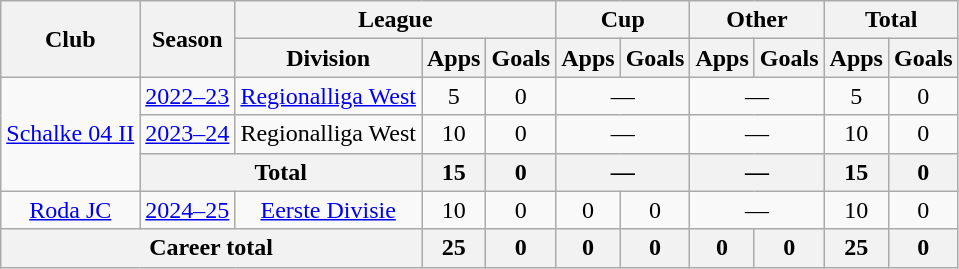<table class="wikitable" style="text-align:center">
<tr>
<th rowspan="2">Club</th>
<th rowspan="2">Season</th>
<th colspan="3">League</th>
<th colspan="2">Cup</th>
<th colspan="2">Other</th>
<th colspan="2">Total</th>
</tr>
<tr>
<th>Division</th>
<th>Apps</th>
<th>Goals</th>
<th>Apps</th>
<th>Goals</th>
<th>Apps</th>
<th>Goals</th>
<th>Apps</th>
<th>Goals</th>
</tr>
<tr>
<td rowspan="3"><a href='#'>Schalke 04 II</a></td>
<td><a href='#'>2022–23</a></td>
<td><a href='#'>Regionalliga West</a></td>
<td>5</td>
<td>0</td>
<td colspan="2">—</td>
<td colspan="2">—</td>
<td>5</td>
<td>0</td>
</tr>
<tr>
<td><a href='#'>2023–24</a></td>
<td>Regionalliga West</td>
<td>10</td>
<td>0</td>
<td colspan="2">—</td>
<td colspan="2">—</td>
<td>10</td>
<td>0</td>
</tr>
<tr>
<th colspan="2">Total</th>
<th>15</th>
<th>0</th>
<th colspan="2">—</th>
<th colspan="2">—</th>
<th>15</th>
<th>0</th>
</tr>
<tr>
<td rowspan="1"><a href='#'>Roda JC</a></td>
<td><a href='#'>2024–25</a></td>
<td><a href='#'>Eerste Divisie</a></td>
<td>10</td>
<td>0</td>
<td>0</td>
<td>0</td>
<td colspan="2">—</td>
<td>10</td>
<td>0</td>
</tr>
<tr>
<th colspan="3">Career total</th>
<th>25</th>
<th>0</th>
<th>0</th>
<th>0</th>
<th>0</th>
<th>0</th>
<th>25</th>
<th>0</th>
</tr>
</table>
